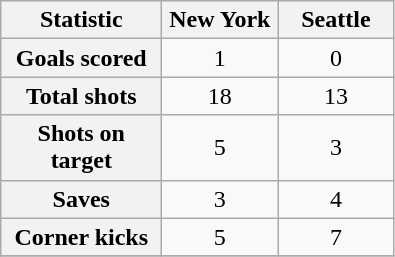<table class="wikitable plainrowheaders" style="text-align:center">
<tr>
<th scope=col width=100>Statistic</th>
<th scope=col width=70>New York</th>
<th scope=col width=70>Seattle</th>
</tr>
<tr>
<th scope=row>Goals scored</th>
<td>1</td>
<td>0</td>
</tr>
<tr>
<th scope=row>Total shots</th>
<td>18</td>
<td>13</td>
</tr>
<tr>
<th scope=row>Shots on target</th>
<td>5</td>
<td>3</td>
</tr>
<tr>
<th scope=row>Saves</th>
<td>3</td>
<td>4</td>
</tr>
<tr>
<th scope=row>Corner kicks</th>
<td>5</td>
<td>7</td>
</tr>
<tr>
</tr>
</table>
